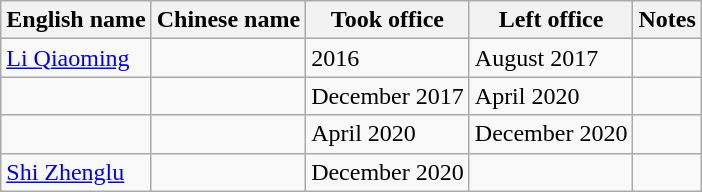<table class="wikitable">
<tr>
<th>English name</th>
<th>Chinese name</th>
<th>Took office</th>
<th>Left office</th>
<th>Notes</th>
</tr>
<tr>
<td><a href='#'>Li Qiaoming</a></td>
<td></td>
<td>2016</td>
<td>August 2017</td>
<td></td>
</tr>
<tr>
<td></td>
<td></td>
<td>December 2017</td>
<td>April 2020</td>
<td></td>
</tr>
<tr>
<td></td>
<td></td>
<td>April 2020</td>
<td>December 2020</td>
<td></td>
</tr>
<tr>
<td><a href='#'>Shi Zhenglu</a></td>
<td></td>
<td>December 2020</td>
<td></td>
<td></td>
</tr>
</table>
